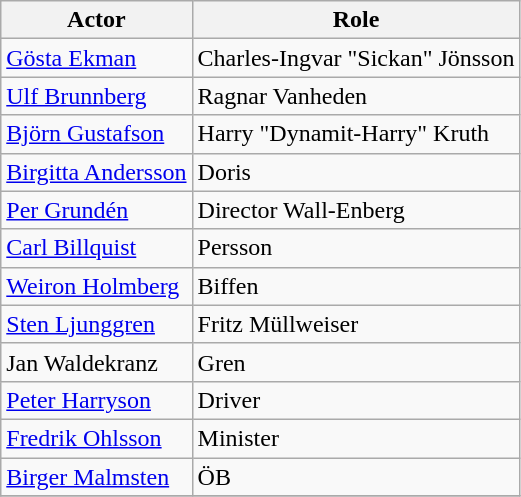<table class="wikitable sortable">
<tr>
<th>Actor</th>
<th>Role</th>
</tr>
<tr>
<td><a href='#'>Gösta Ekman</a></td>
<td>Charles-Ingvar "Sickan" Jönsson</td>
</tr>
<tr>
<td><a href='#'>Ulf Brunnberg</a></td>
<td>Ragnar Vanheden</td>
</tr>
<tr>
<td><a href='#'>Björn Gustafson</a></td>
<td>Harry "Dynamit-Harry" Kruth</td>
</tr>
<tr>
<td><a href='#'>Birgitta Andersson</a></td>
<td>Doris</td>
</tr>
<tr>
<td><a href='#'>Per Grundén</a></td>
<td>Director Wall-Enberg</td>
</tr>
<tr>
<td><a href='#'>Carl Billquist</a></td>
<td>Persson</td>
</tr>
<tr>
<td><a href='#'>Weiron Holmberg</a></td>
<td>Biffen</td>
</tr>
<tr>
<td><a href='#'>Sten Ljunggren</a></td>
<td>Fritz Müllweiser</td>
</tr>
<tr>
<td>Jan Waldekranz</td>
<td>Gren</td>
</tr>
<tr>
<td><a href='#'>Peter Harryson</a></td>
<td>Driver</td>
</tr>
<tr>
<td><a href='#'>Fredrik Ohlsson</a></td>
<td>Minister</td>
</tr>
<tr>
<td><a href='#'>Birger Malmsten</a></td>
<td>ÖB</td>
</tr>
<tr>
</tr>
</table>
